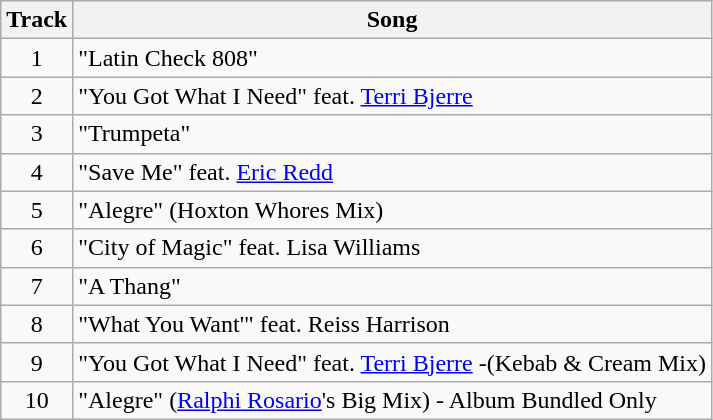<table class="wikitable">
<tr>
<th align="center">Track</th>
<th align="left">Song</th>
</tr>
<tr>
<td align="center">1</td>
<td align="left">"Latin Check 808"</td>
</tr>
<tr>
<td align="center">2</td>
<td align="left">"You Got What I Need" feat. <a href='#'>Terri Bjerre</a></td>
</tr>
<tr>
<td align="center">3</td>
<td align="left">"Trumpeta"</td>
</tr>
<tr>
<td align="center">4</td>
<td align="left">"Save Me" feat. <a href='#'>Eric Redd</a></td>
</tr>
<tr>
<td align="center">5</td>
<td align="left">"Alegre" (Hoxton Whores Mix)</td>
</tr>
<tr>
<td align="center">6</td>
<td align="left">"City of Magic" feat. Lisa Williams</td>
</tr>
<tr>
<td align="center">7</td>
<td align="left">"A Thang"</td>
</tr>
<tr>
<td align="center">8</td>
<td align="left">"What You Want'" feat. Reiss Harrison</td>
</tr>
<tr>
<td align="center">9</td>
<td align="left">"You Got What I Need" feat. <a href='#'>Terri Bjerre</a> -(Kebab & Cream Mix)</td>
</tr>
<tr>
<td align="center">10</td>
<td align="left">"Alegre" (<a href='#'>Ralphi Rosario</a>'s Big Mix) - Album Bundled Only</td>
</tr>
</table>
